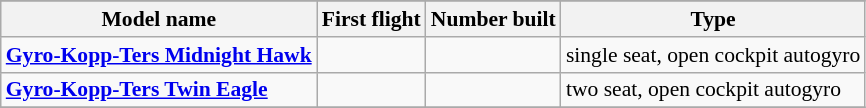<table class="wikitable" align=center style="font-size:90%;">
<tr>
</tr>
<tr style="background:#efefef;">
<th>Model name</th>
<th>First flight</th>
<th>Number built</th>
<th>Type</th>
</tr>
<tr>
<td align=left><strong><a href='#'>Gyro-Kopp-Ters Midnight Hawk</a></strong></td>
<td align=center></td>
<td align=center></td>
<td align=left>single seat, open cockpit autogyro</td>
</tr>
<tr>
<td align=left><strong><a href='#'>Gyro-Kopp-Ters Twin Eagle</a></strong></td>
<td align=center></td>
<td align=center></td>
<td align=left>two seat, open cockpit autogyro</td>
</tr>
<tr>
</tr>
</table>
